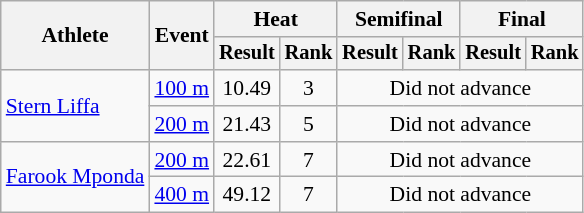<table class="wikitable" style="font-size:90%; text-align:center">
<tr>
<th rowspan=2>Athlete</th>
<th rowspan=2>Event</th>
<th colspan=2>Heat</th>
<th colspan=2>Semifinal</th>
<th colspan=2>Final</th>
</tr>
<tr style="font-size:95%">
<th>Result</th>
<th>Rank</th>
<th>Result</th>
<th>Rank</th>
<th>Result</th>
<th>Rank</th>
</tr>
<tr>
<td align=left rowspan=2><a href='#'>Stern Liffa</a></td>
<td align=left rowspan=1><a href='#'>100 m</a></td>
<td>10.49</td>
<td>3</td>
<td colspan=4>Did not advance</td>
</tr>
<tr>
<td align=left rowspan=1><a href='#'>200 m</a></td>
<td>21.43</td>
<td>5</td>
<td colspan=4>Did not advance</td>
</tr>
<tr>
<td align=left rowspan=2><a href='#'>Farook Mponda</a></td>
<td align=left rowspan=1><a href='#'>200 m</a></td>
<td>22.61</td>
<td>7</td>
<td colspan=4>Did not advance</td>
</tr>
<tr>
<td align=left rowspan=1><a href='#'>400 m</a></td>
<td>49.12</td>
<td>7</td>
<td colspan=4>Did not advance</td>
</tr>
</table>
